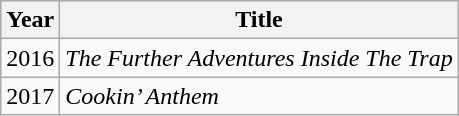<table class="wikitable">
<tr>
<th>Year</th>
<th>Title</th>
</tr>
<tr>
<td>2016</td>
<td><em>The Further Adventures Inside The Trap</em></td>
</tr>
<tr>
<td>2017</td>
<td><em>Cookin’ Anthem</em></td>
</tr>
</table>
